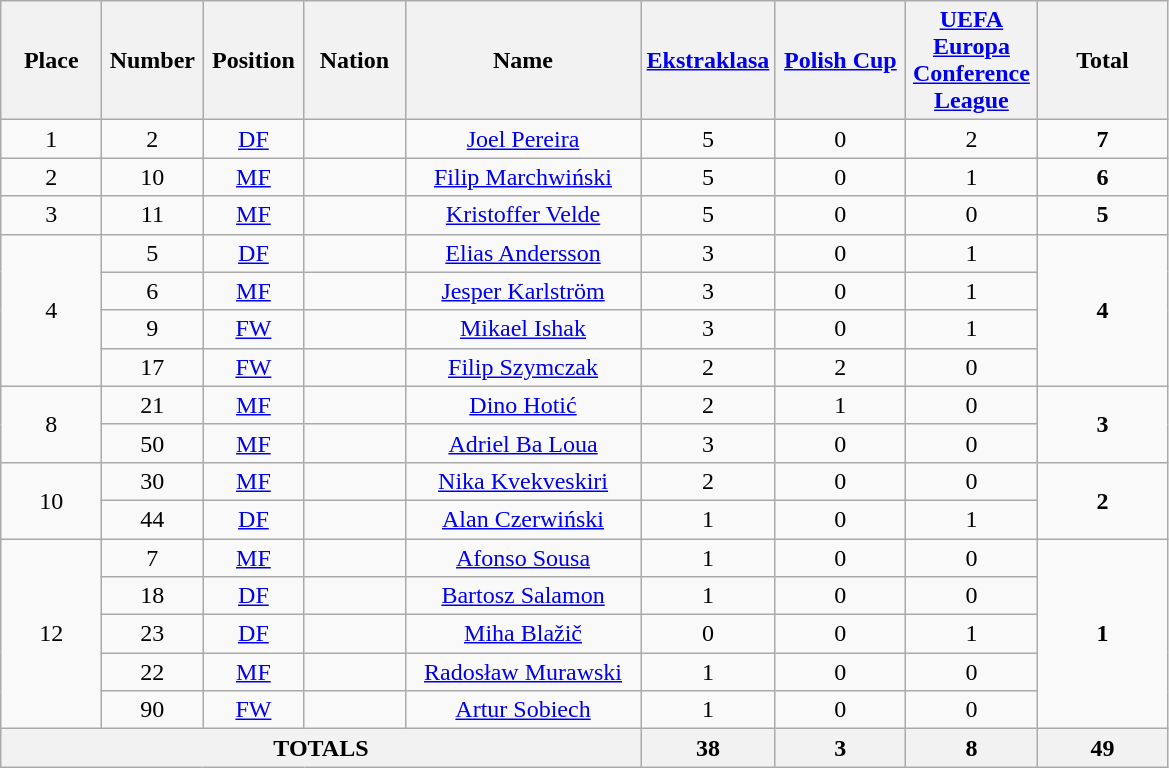<table class="wikitable" style="font-size: 100%; text-align: center;">
<tr>
<th width=60>Place</th>
<th width=60>Number</th>
<th width=60>Position</th>
<th width=60>Nation</th>
<th width=150>Name</th>
<th width=80><a href='#'>Ekstraklasa</a></th>
<th width=80><a href='#'>Polish Cup</a></th>
<th width=80><a href='#'>UEFA Europa Conference League</a></th>
<th width=80>Total</th>
</tr>
<tr>
<td rowspan="1">1</td>
<td>2</td>
<td><a href='#'>DF</a></td>
<td></td>
<td><a href='#'>Joel Pereira</a></td>
<td>5</td>
<td>0</td>
<td>2</td>
<td rowspan="1"><strong>7</strong></td>
</tr>
<tr>
<td rowspan="1">2</td>
<td>10</td>
<td><a href='#'>MF</a></td>
<td></td>
<td><a href='#'>Filip Marchwiński</a></td>
<td>5</td>
<td>0</td>
<td>1</td>
<td rowspan="1"><strong>6</strong></td>
</tr>
<tr>
<td rowspan="1">3</td>
<td>11</td>
<td><a href='#'>MF</a></td>
<td></td>
<td><a href='#'>Kristoffer Velde</a></td>
<td>5</td>
<td>0</td>
<td>0</td>
<td rowspan="1"><strong>5</strong></td>
</tr>
<tr>
<td rowspan="4">4</td>
<td>5</td>
<td><a href='#'>DF</a></td>
<td></td>
<td><a href='#'>Elias Andersson</a></td>
<td>3</td>
<td>0</td>
<td>1</td>
<td rowspan="4"><strong>4</strong></td>
</tr>
<tr>
<td>6</td>
<td><a href='#'>MF</a></td>
<td></td>
<td><a href='#'>Jesper Karlström</a></td>
<td>3</td>
<td>0</td>
<td>1</td>
</tr>
<tr>
<td>9</td>
<td><a href='#'>FW</a></td>
<td></td>
<td><a href='#'>Mikael Ishak</a></td>
<td>3</td>
<td>0</td>
<td>1</td>
</tr>
<tr>
<td>17</td>
<td><a href='#'>FW</a></td>
<td></td>
<td><a href='#'>Filip Szymczak</a></td>
<td>2</td>
<td>2</td>
<td>0</td>
</tr>
<tr>
<td rowspan="2">8</td>
<td>21</td>
<td><a href='#'>MF</a></td>
<td></td>
<td><a href='#'>Dino Hotić</a></td>
<td>2</td>
<td>1</td>
<td>0</td>
<td rowspan="2"><strong>3</strong></td>
</tr>
<tr>
<td>50</td>
<td><a href='#'>MF</a></td>
<td></td>
<td><a href='#'>Adriel Ba Loua</a></td>
<td>3</td>
<td>0</td>
<td>0</td>
</tr>
<tr>
<td rowspan="2">10</td>
<td>30</td>
<td><a href='#'>MF</a></td>
<td></td>
<td><a href='#'>Nika Kvekveskiri</a></td>
<td>2</td>
<td>0</td>
<td>0</td>
<td rowspan="2"><strong>2</strong></td>
</tr>
<tr>
<td>44</td>
<td><a href='#'>DF</a></td>
<td></td>
<td><a href='#'>Alan Czerwiński</a></td>
<td>1</td>
<td>0</td>
<td>1</td>
</tr>
<tr>
<td rowspan="5">12</td>
<td>7</td>
<td><a href='#'>MF</a></td>
<td></td>
<td><a href='#'>Afonso Sousa</a></td>
<td>1</td>
<td>0</td>
<td>0</td>
<td rowspan="5"><strong>1</strong></td>
</tr>
<tr>
<td>18</td>
<td><a href='#'>DF</a></td>
<td></td>
<td><a href='#'>Bartosz Salamon</a></td>
<td>1</td>
<td>0</td>
<td>0</td>
</tr>
<tr>
<td>23</td>
<td><a href='#'>DF</a></td>
<td></td>
<td><a href='#'>Miha Blažič</a></td>
<td>0</td>
<td>0</td>
<td>1</td>
</tr>
<tr>
<td>22</td>
<td><a href='#'>MF</a></td>
<td></td>
<td><a href='#'>Radosław Murawski</a></td>
<td>1</td>
<td>0</td>
<td>0</td>
</tr>
<tr>
<td>90</td>
<td><a href='#'>FW</a></td>
<td></td>
<td><a href='#'>Artur Sobiech</a></td>
<td>1</td>
<td>0</td>
<td>0</td>
</tr>
<tr>
<th colspan="5">TOTALS</th>
<th>38</th>
<th>3</th>
<th>8</th>
<th>49</th>
</tr>
</table>
